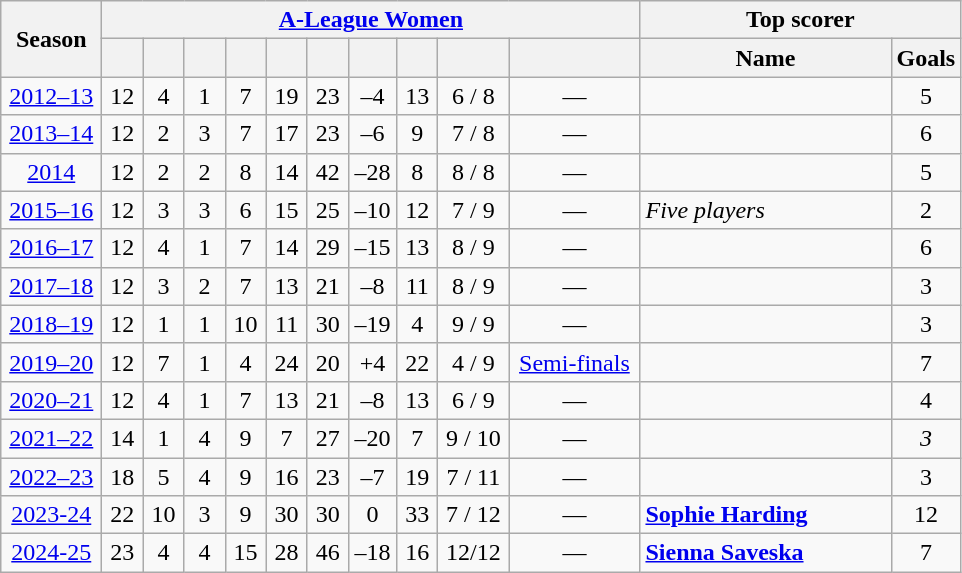<table class="wikitable" style="text-align: center">
<tr>
<th rowspan="2" width="60px">Season</th>
<th colspan="10"><a href='#'>A-League Women</a></th>
<th colspan="2">Top scorer</th>
</tr>
<tr>
<th width="20px"></th>
<th width="20px"></th>
<th width="20px"></th>
<th width="20px"></th>
<th width="20px"></th>
<th width="20px"></th>
<th width="25px"></th>
<th width="20px"></th>
<th width="40px"></th>
<th width="80px"></th>
<th width="160px">Name</th>
<th>Goals</th>
</tr>
<tr>
<td><a href='#'>2012–13</a></td>
<td>12</td>
<td>4</td>
<td>1</td>
<td>7</td>
<td>19</td>
<td>23</td>
<td style="text-align:center">–4</td>
<td>13</td>
<td>6 / 8</td>
<td>—</td>
<td style="text-align:left"> </td>
<td>5</td>
</tr>
<tr>
<td><a href='#'>2013–14</a></td>
<td>12</td>
<td>2</td>
<td>3</td>
<td>7</td>
<td>17</td>
<td>23</td>
<td style="text-align:center">–6</td>
<td>9</td>
<td>7 / 8</td>
<td>—</td>
<td style="text-align:left"> </td>
<td>6</td>
</tr>
<tr>
<td><a href='#'>2014</a></td>
<td>12</td>
<td>2</td>
<td>2</td>
<td>8</td>
<td>14</td>
<td>42</td>
<td style="text-align:center">–28</td>
<td>8</td>
<td>8 / 8</td>
<td>—</td>
<td style="text-align:left"> </td>
<td>5</td>
</tr>
<tr>
<td><a href='#'>2015–16</a></td>
<td>12</td>
<td>3</td>
<td>3</td>
<td>6</td>
<td>15</td>
<td>25</td>
<td style="text-align:center">–10</td>
<td>12</td>
<td>7 / 9</td>
<td>—</td>
<td style="text-align:left"><em>Five players</em></td>
<td>2</td>
</tr>
<tr>
<td><a href='#'>2016–17</a></td>
<td>12</td>
<td>4</td>
<td>1</td>
<td>7</td>
<td>14</td>
<td>29</td>
<td style="text-align:center">–15</td>
<td>13</td>
<td>8 / 9</td>
<td>—</td>
<td style="text-align:left"> </td>
<td>6</td>
</tr>
<tr>
<td><a href='#'>2017–18</a></td>
<td>12</td>
<td>3</td>
<td>2</td>
<td>7</td>
<td>13</td>
<td>21</td>
<td style="text-align:center">–8</td>
<td>11</td>
<td>8 / 9</td>
<td>—</td>
<td style="text-align:left"> </td>
<td>3</td>
</tr>
<tr>
<td><a href='#'>2018–19</a></td>
<td>12</td>
<td>1</td>
<td>1</td>
<td>10</td>
<td>11</td>
<td>30</td>
<td style="text-align:center">–19</td>
<td>4</td>
<td>9 / 9</td>
<td>—</td>
<td style="text-align:left"> </td>
<td>3</td>
</tr>
<tr>
<td><a href='#'>2019–20</a></td>
<td>12</td>
<td>7</td>
<td>1</td>
<td>4</td>
<td>24</td>
<td>20</td>
<td style="text-align:center">+4</td>
<td>22</td>
<td>4 / 9</td>
<td><a href='#'>Semi-finals</a></td>
<td style="text-align:left"> </td>
<td>7</td>
</tr>
<tr>
<td><a href='#'>2020–21</a></td>
<td>12</td>
<td>4</td>
<td>1</td>
<td>7</td>
<td>13</td>
<td>21</td>
<td style="text-align:center">–8</td>
<td>13</td>
<td>6 / 9</td>
<td>—</td>
<td style="text-align:left"> </td>
<td>4</td>
</tr>
<tr>
<td><a href='#'>2021–22</a></td>
<td>14</td>
<td>1</td>
<td>4</td>
<td>9</td>
<td>7</td>
<td>27</td>
<td style="text-align:center">–20</td>
<td>7</td>
<td>9 / 10</td>
<td>—</td>
<td style="text-align:left"><em> </em></td>
<td><em>3</em></td>
</tr>
<tr>
<td><a href='#'>2022–23</a></td>
<td>18</td>
<td>5</td>
<td>4</td>
<td>9</td>
<td>16</td>
<td>23</td>
<td>–7</td>
<td>19</td>
<td>7 / 11</td>
<td>—</td>
<td style="text-align: left;"> </td>
<td>3</td>
</tr>
<tr>
<td><a href='#'>2023-24</a></td>
<td>22</td>
<td>10</td>
<td>3</td>
<td>9</td>
<td>30</td>
<td>30</td>
<td style="text-align: center;">0</td>
<td>33</td>
<td>7 / 12</td>
<td>—</td>
<td style="text-align: left;"><strong> <a href='#'>Sophie Harding</a></strong></td>
<td>12</td>
</tr>
<tr>
<td><a href='#'>2024-25</a></td>
<td>23</td>
<td>4</td>
<td>4</td>
<td>15</td>
<td>28</td>
<td>46</td>
<td>–18</td>
<td>16</td>
<td>12/12</td>
<td>—</td>
<td style="text-align: left;"><strong> <a href='#'>Sienna Saveska</a></strong></td>
<td>7</td>
</tr>
</table>
